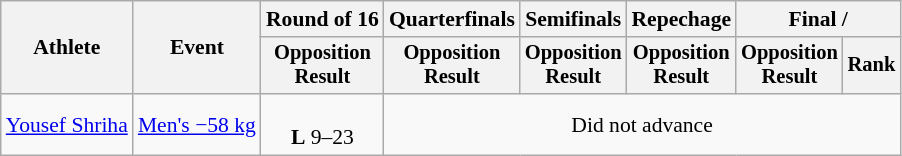<table class="wikitable" style="font-size:90%;">
<tr>
<th rowspan=2>Athlete</th>
<th rowspan=2>Event</th>
<th>Round of 16</th>
<th>Quarterfinals</th>
<th>Semifinals</th>
<th>Repechage</th>
<th colspan=2>Final / </th>
</tr>
<tr style="font-size:95%">
<th>Opposition<br>Result</th>
<th>Opposition<br>Result</th>
<th>Opposition<br>Result</th>
<th>Opposition<br>Result</th>
<th>Opposition<br>Result</th>
<th>Rank</th>
</tr>
<tr align=center>
<td align=left><a href='#'>Yousef Shriha</a></td>
<td align=left><a href='#'>Men's −58 kg</a></td>
<td><br><strong>L</strong> 9–23 </td>
<td colspan=5>Did not advance</td>
</tr>
</table>
